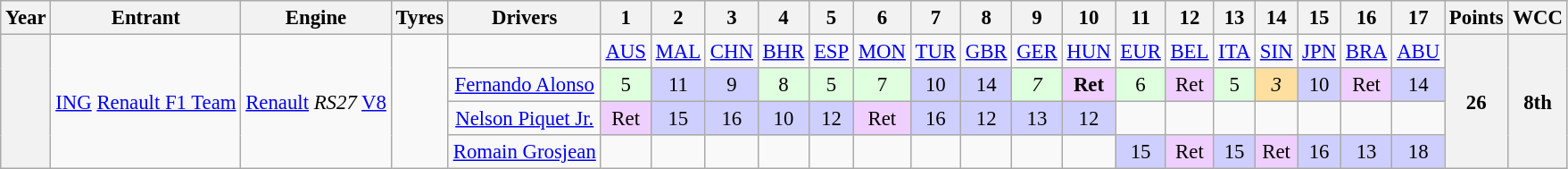<table class="wikitable" style="text-align:center; font-size:95%">
<tr>
<th>Year</th>
<th>Entrant</th>
<th>Engine</th>
<th>Tyres</th>
<th>Drivers</th>
<th>1</th>
<th>2</th>
<th>3</th>
<th>4</th>
<th>5</th>
<th>6</th>
<th>7</th>
<th>8</th>
<th>9</th>
<th>10</th>
<th>11</th>
<th>12</th>
<th>13</th>
<th>14</th>
<th>15</th>
<th>16</th>
<th>17</th>
<th>Points</th>
<th>WCC</th>
</tr>
<tr>
<th rowspan="4"></th>
<td rowspan="4"><a href='#'>ING</a> <a href='#'>Renault F1 Team</a></td>
<td rowspan="4"><a href='#'>Renault</a> <em>RS27</em> <a href='#'>V8</a></td>
<td rowspan="4"></td>
<td></td>
<td><a href='#'>AUS</a></td>
<td><a href='#'>MAL</a></td>
<td><a href='#'>CHN</a></td>
<td><a href='#'>BHR</a></td>
<td><a href='#'>ESP</a></td>
<td><a href='#'>MON</a></td>
<td><a href='#'>TUR</a></td>
<td><a href='#'>GBR</a></td>
<td><a href='#'>GER</a></td>
<td><a href='#'>HUN</a></td>
<td><a href='#'>EUR</a></td>
<td><a href='#'>BEL</a></td>
<td><a href='#'>ITA</a></td>
<td><a href='#'>SIN</a></td>
<td><a href='#'>JPN</a></td>
<td><a href='#'>BRA</a></td>
<td><a href='#'>ABU</a></td>
<th rowspan=4>26</th>
<th rowspan=4>8th</th>
</tr>
<tr>
<td><a href='#'>Fernando Alonso</a></td>
<td style="background:#dfffdf;">5</td>
<td style="background:#cfcfff;">11</td>
<td style="background:#cfcfff;">9</td>
<td style="background:#dfffdf;">8</td>
<td style="background:#DFFFDF;">5</td>
<td style="background:#DFFFDF;">7</td>
<td style="background:#cfcfff;">10</td>
<td style="background:#cfcfff;">14</td>
<td style="background:#dfffdf;"><em>7</em></td>
<td style="background:#efcfff;"><strong>Ret</strong></td>
<td style="background:#dfffdf;">6</td>
<td style="background:#efcfff;">Ret</td>
<td style="background:#DFFFDF;">5</td>
<td style="background:#ffdf9f;"><em>3</em></td>
<td style="background:#cfcfff;">10</td>
<td style="background:#efcfff;">Ret</td>
<td style="background:#cfcfff;">14</td>
</tr>
<tr>
<td><a href='#'>Nelson Piquet Jr.</a></td>
<td style="background:#efcfff;">Ret</td>
<td style="background:#cfcfff;">15</td>
<td style="background:#cfcfff;">16</td>
<td style="background:#cfcfff;">10</td>
<td style="background:#CFCFFF;">12</td>
<td style="background:#efcfff;">Ret</td>
<td style="background:#cfcfff;">16</td>
<td style="background:#cfcfff;">12</td>
<td style="background:#cfcfff;">13</td>
<td style="background:#CFCFFF;">12</td>
<td></td>
<td></td>
<td></td>
<td></td>
<td></td>
<td></td>
<td></td>
</tr>
<tr>
<td><a href='#'>Romain Grosjean</a></td>
<td></td>
<td></td>
<td></td>
<td></td>
<td></td>
<td></td>
<td></td>
<td></td>
<td></td>
<td></td>
<td style="background:#cfcfff;">15</td>
<td style="background:#efcfff;">Ret</td>
<td style="background:#cfcfff;">15</td>
<td style="background:#efcfff;">Ret</td>
<td style="background:#cfcfff;">16</td>
<td style="background:#cfcfff;">13</td>
<td style="background:#cfcfff;">18</td>
</tr>
</table>
